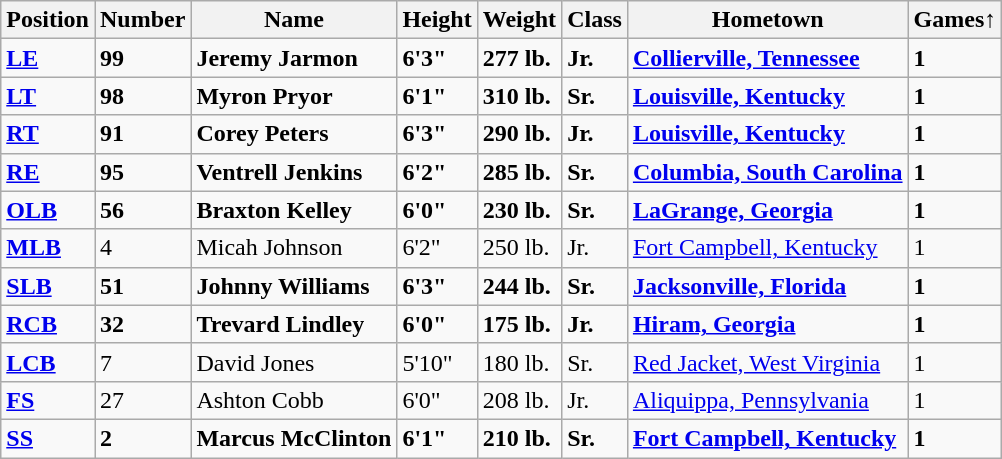<table class="wikitable">
<tr>
<th>Position</th>
<th>Number</th>
<th>Name</th>
<th>Height</th>
<th>Weight</th>
<th>Class</th>
<th>Hometown</th>
<th>Games↑</th>
</tr>
<tr>
<td><strong><a href='#'>LE</a></strong></td>
<td><strong>99</strong></td>
<td><strong>Jeremy Jarmon</strong></td>
<td><strong>6'3"</strong></td>
<td><strong>277 lb.</strong></td>
<td><strong>Jr.</strong></td>
<td><strong><a href='#'>Collierville, Tennessee</a></strong></td>
<td><strong>1</strong></td>
</tr>
<tr>
<td><strong><a href='#'>LT</a></strong></td>
<td><strong>98</strong></td>
<td><strong>Myron Pryor</strong></td>
<td><strong>6'1"</strong></td>
<td><strong>310 lb.</strong></td>
<td><strong>Sr.</strong></td>
<td><strong><a href='#'>Louisville, Kentucky</a></strong></td>
<td><strong>1</strong></td>
</tr>
<tr>
<td><strong><a href='#'>RT</a></strong></td>
<td><strong>91</strong></td>
<td><strong>Corey Peters</strong></td>
<td><strong>6'3"</strong></td>
<td><strong>290 lb.</strong></td>
<td><strong>Jr.</strong></td>
<td><strong><a href='#'>Louisville, Kentucky</a></strong></td>
<td><strong>1</strong></td>
</tr>
<tr>
<td><strong><a href='#'>RE</a></strong></td>
<td><strong>95</strong></td>
<td><strong>Ventrell Jenkins</strong></td>
<td><strong>6'2"</strong></td>
<td><strong>285 lb.</strong></td>
<td><strong>Sr.</strong></td>
<td><strong><a href='#'>Columbia, South Carolina</a></strong></td>
<td><strong>1</strong></td>
</tr>
<tr>
<td><strong><a href='#'>OLB</a></strong></td>
<td><strong>56</strong></td>
<td><strong>Braxton Kelley</strong></td>
<td><strong>6'0"</strong></td>
<td><strong>230 lb.</strong></td>
<td><strong>Sr.</strong></td>
<td><strong><a href='#'>LaGrange, Georgia</a></strong></td>
<td><strong>1</strong></td>
</tr>
<tr>
<td><strong><a href='#'>MLB</a></strong></td>
<td>4</td>
<td>Micah Johnson</td>
<td>6'2"</td>
<td>250 lb.</td>
<td>Jr.</td>
<td><a href='#'>Fort Campbell, Kentucky</a></td>
<td>1</td>
</tr>
<tr>
<td><strong><a href='#'>SLB</a></strong></td>
<td><strong>51</strong></td>
<td><strong>Johnny Williams</strong></td>
<td><strong>6'3"</strong></td>
<td><strong>244 lb.</strong></td>
<td><strong>Sr.</strong></td>
<td><strong><a href='#'>Jacksonville, Florida</a></strong></td>
<td><strong>1</strong></td>
</tr>
<tr>
<td><strong><a href='#'>RCB</a></strong></td>
<td><strong>32</strong></td>
<td><strong>Trevard Lindley</strong></td>
<td><strong>6'0"</strong></td>
<td><strong>175 lb.</strong></td>
<td><strong>Jr.</strong></td>
<td><strong><a href='#'>Hiram, Georgia</a></strong></td>
<td><strong>1</strong></td>
</tr>
<tr>
<td><strong><a href='#'>LCB</a></strong></td>
<td>7</td>
<td>David Jones</td>
<td>5'10"</td>
<td>180 lb.</td>
<td>Sr.</td>
<td><a href='#'>Red Jacket, West Virginia</a></td>
<td>1</td>
</tr>
<tr>
<td><strong><a href='#'>FS</a></strong></td>
<td>27</td>
<td>Ashton Cobb</td>
<td>6'0"</td>
<td>208 lb.</td>
<td>Jr.</td>
<td><a href='#'>Aliquippa, Pennsylvania</a></td>
<td>1</td>
</tr>
<tr>
<td><strong><a href='#'>SS</a></strong></td>
<td><strong>2</strong></td>
<td><strong>Marcus McClinton</strong></td>
<td><strong>6'1"</strong></td>
<td><strong>210 lb.</strong></td>
<td><strong>Sr.</strong></td>
<td><strong><a href='#'>Fort Campbell, Kentucky</a></strong></td>
<td><strong>1</strong></td>
</tr>
</table>
